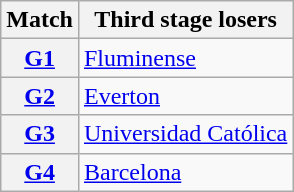<table class="wikitable">
<tr>
<th>Match</th>
<th>Third stage losers</th>
</tr>
<tr>
<th><a href='#'>G1</a></th>
<td> <a href='#'>Fluminense</a></td>
</tr>
<tr>
<th><a href='#'>G2</a></th>
<td> <a href='#'>Everton</a></td>
</tr>
<tr>
<th><a href='#'>G3</a></th>
<td> <a href='#'>Universidad Católica</a></td>
</tr>
<tr>
<th><a href='#'>G4</a></th>
<td> <a href='#'>Barcelona</a></td>
</tr>
</table>
